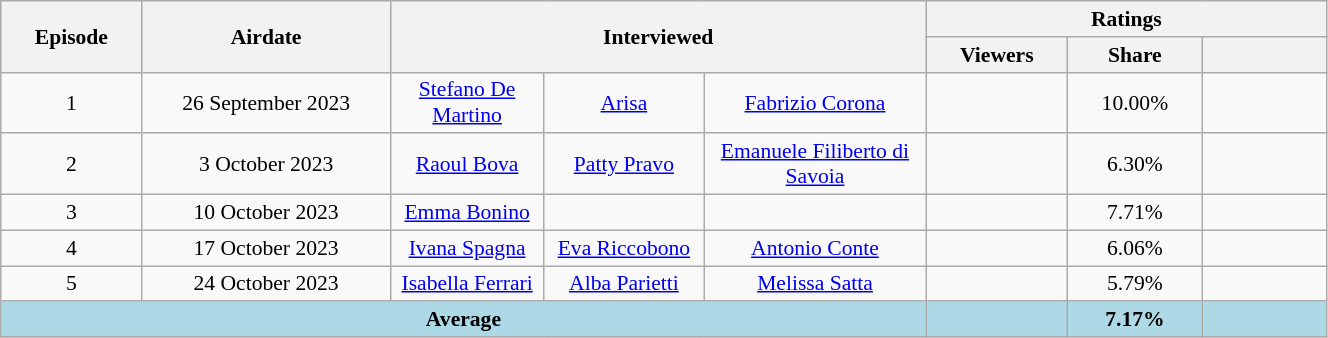<table class="wikitable" style="font-size:90%; width:70%; text-align:center">
<tr>
<th rowspan="2" style="width:5%;">Episode</th>
<th rowspan="2" style="width:10%;">Airdate</th>
<th rowspan="2" colspan="3" style="width:20%;">Interviewed</th>
<th colspan="3">Ratings</th>
</tr>
<tr>
<th style="width:5%;">Viewers</th>
<th style="width:5%;">Share</th>
<th style="width:5%;"></th>
</tr>
<tr>
<td>1</td>
<td>26 September 2023</td>
<td><a href='#'>Stefano De Martino</a></td>
<td><a href='#'>Arisa</a></td>
<td><a href='#'>Fabrizio Corona</a></td>
<td></td>
<td>10.00%</td>
<td></td>
</tr>
<tr>
<td>2</td>
<td>3 October 2023</td>
<td><a href='#'>Raoul Bova</a></td>
<td><a href='#'>Patty Pravo</a></td>
<td><a href='#'>Emanuele Filiberto di Savoia</a></td>
<td></td>
<td>6.30%</td>
<td></td>
</tr>
<tr>
<td>3</td>
<td>10 October 2023</td>
<td><a href='#'>Emma Bonino</a></td>
<td></td>
<td></td>
<td></td>
<td>7.71%</td>
<td></td>
</tr>
<tr>
<td>4</td>
<td>17 October 2023</td>
<td><a href='#'>Ivana Spagna</a></td>
<td><a href='#'>Eva Riccobono</a></td>
<td><a href='#'>Antonio Conte</a></td>
<td></td>
<td>6.06%</td>
<td></td>
</tr>
<tr>
<td>5</td>
<td>24 October 2023</td>
<td><a href='#'>Isabella Ferrari</a></td>
<td><a href='#'>Alba Parietti</a></td>
<td><a href='#'>Melissa Satta</a></td>
<td></td>
<td>5.79%</td>
<td></td>
</tr>
<tr>
<td colspan="5" style="background:lightblue"><strong>Average</strong></td>
<td style="background:lightblue"><strong>  </strong></td>
<td style="background:lightblue"><strong>7.17%</strong></td>
<td style="background:lightblue"><strong> </strong></td>
</tr>
</table>
